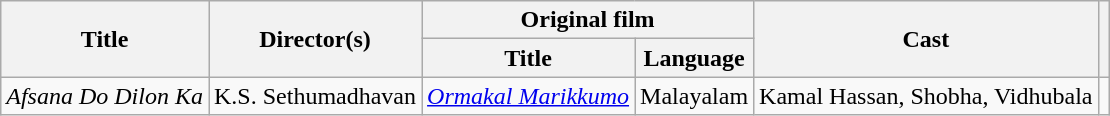<table class="wikitable sortable">
<tr>
<th scope="col" rowspan="2">Title</th>
<th scope="col" rowspan="2">Director(s)</th>
<th scope="col" colspan="2">Original film</th>
<th scope="col" rowspan="2">Cast</th>
<th scope="col" rowspan="2" class="unsortable"></th>
</tr>
<tr>
<th scope="col">Title</th>
<th scope="col">Language</th>
</tr>
<tr>
<td><em>Afsana Do Dilon Ka</em></td>
<td>K.S. Sethumadhavan</td>
<td><em><a href='#'>Ormakal Marikkumo</a></em></td>
<td>Malayalam</td>
<td>Kamal Hassan, Shobha, Vidhubala</td>
<td></td>
</tr>
</table>
